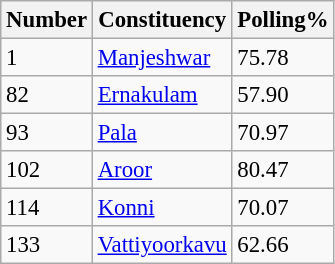<table class="wikitable" style="font-size: 95%;">
<tr>
<th scope="col">Number</th>
<th scope="col">Constituency</th>
<th scope="col">Polling%</th>
</tr>
<tr>
<td>1</td>
<td><a href='#'>Manjeshwar</a></td>
<td>75.78</td>
</tr>
<tr>
<td>82</td>
<td><a href='#'>Ernakulam</a></td>
<td>57.90</td>
</tr>
<tr>
<td>93</td>
<td><a href='#'>Pala</a></td>
<td>70.97</td>
</tr>
<tr>
<td>102</td>
<td><a href='#'>Aroor</a></td>
<td>80.47</td>
</tr>
<tr>
<td>114</td>
<td><a href='#'>Konni</a></td>
<td>70.07</td>
</tr>
<tr>
<td>133</td>
<td><a href='#'>Vattiyoorkavu</a></td>
<td>62.66</td>
</tr>
</table>
